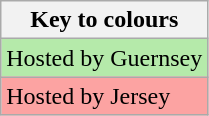<table class="wikitable">
<tr>
<th>Key to colours</th>
</tr>
<tr style="background-color:#B5EAAA">
<td>Hosted by Guernsey</td>
</tr>
<tr style="background-color:#FCA3A2">
<td>Hosted by Jersey</td>
</tr>
</table>
